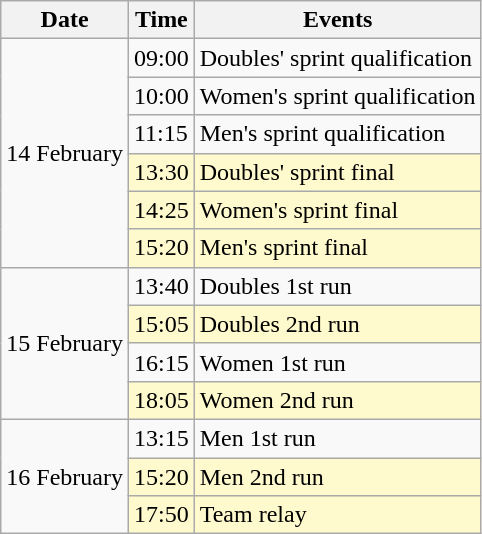<table class="wikitable" border="1">
<tr>
<th>Date</th>
<th>Time</th>
<th>Events</th>
</tr>
<tr>
<td rowspan=6>14 February</td>
<td>09:00</td>
<td>Doubles' sprint qualification</td>
</tr>
<tr>
<td>10:00</td>
<td>Women's sprint qualification</td>
</tr>
<tr>
<td>11:15</td>
<td>Men's sprint qualification</td>
</tr>
<tr bgcolor=lemonchiffon>
<td>13:30</td>
<td>Doubles' sprint final</td>
</tr>
<tr bgcolor=lemonchiffon>
<td>14:25</td>
<td>Women's sprint final</td>
</tr>
<tr bgcolor=lemonchiffon>
<td>15:20</td>
<td>Men's sprint final</td>
</tr>
<tr>
<td rowspan=4>15 February</td>
<td>13:40</td>
<td>Doubles 1st run</td>
</tr>
<tr bgcolor=lemonchiffon>
<td>15:05</td>
<td>Doubles 2nd run</td>
</tr>
<tr>
<td>16:15</td>
<td>Women 1st run</td>
</tr>
<tr bgcolor=lemonchiffon>
<td>18:05</td>
<td>Women 2nd run</td>
</tr>
<tr>
<td rowspan=3>16 February</td>
<td>13:15</td>
<td>Men 1st run</td>
</tr>
<tr bgcolor=lemonchiffon>
<td>15:20</td>
<td>Men 2nd run</td>
</tr>
<tr bgcolor=lemonchiffon>
<td>17:50</td>
<td>Team relay</td>
</tr>
</table>
